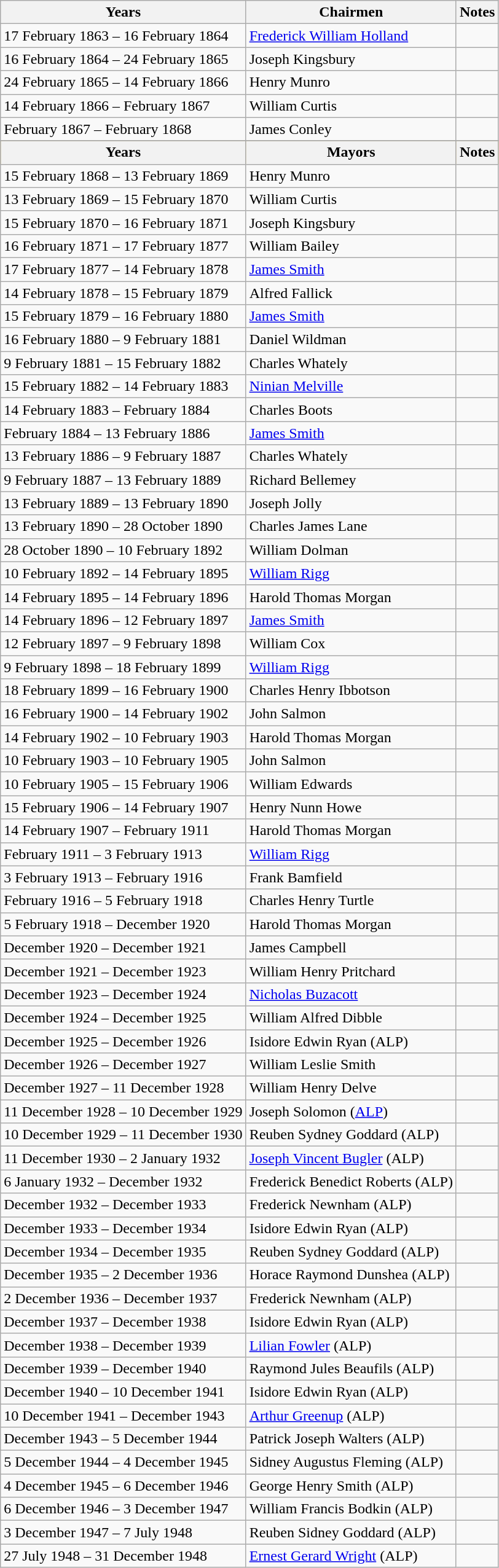<table class="wikitable">
<tr>
<th>Years</th>
<th>Chairmen</th>
<th>Notes</th>
</tr>
<tr>
<td>17 February 1863 – 16 February 1864</td>
<td><a href='#'>Frederick William Holland</a></td>
<td></td>
</tr>
<tr>
<td>16 February 1864 – 24 February 1865</td>
<td>Joseph Kingsbury</td>
<td></td>
</tr>
<tr>
<td>24 February 1865 – 14 February 1866</td>
<td>Henry Munro</td>
<td></td>
</tr>
<tr>
<td>14 February 1866 – February 1867</td>
<td>William Curtis</td>
<td></td>
</tr>
<tr>
<td>February 1867 – February 1868</td>
<td>James Conley</td>
<td></td>
</tr>
<tr>
</tr>
<tr bgcolor="#FFCC33">
<th>Years</th>
<th>Mayors</th>
<th>Notes</th>
</tr>
<tr>
<td>15 February 1868 – 13 February 1869</td>
<td>Henry Munro</td>
<td></td>
</tr>
<tr>
<td>13 February 1869 – 15 February 1870</td>
<td>William Curtis</td>
<td></td>
</tr>
<tr>
<td>15 February 1870 – 16 February 1871</td>
<td>Joseph Kingsbury</td>
<td></td>
</tr>
<tr>
<td>16 February 1871 – 17 February 1877</td>
<td>William Bailey</td>
<td></td>
</tr>
<tr>
<td>17 February 1877 – 14 February 1878</td>
<td><a href='#'>James Smith</a></td>
<td></td>
</tr>
<tr>
<td>14 February 1878 – 15 February 1879</td>
<td>Alfred Fallick</td>
<td></td>
</tr>
<tr>
<td>15 February 1879 – 16 February 1880</td>
<td><a href='#'>James Smith</a></td>
<td></td>
</tr>
<tr>
<td>16 February 1880 – 9 February 1881</td>
<td>Daniel Wildman</td>
<td></td>
</tr>
<tr>
<td>9 February 1881 – 15 February 1882</td>
<td>Charles Whately</td>
<td></td>
</tr>
<tr>
<td>15 February 1882 – 14 February 1883</td>
<td><a href='#'>Ninian Melville</a></td>
<td></td>
</tr>
<tr>
<td>14 February 1883 – February 1884</td>
<td>Charles Boots</td>
<td></td>
</tr>
<tr>
<td>February 1884 – 13 February 1886</td>
<td><a href='#'>James Smith</a></td>
<td></td>
</tr>
<tr>
<td>13 February 1886 – 9 February 1887</td>
<td>Charles Whately</td>
<td></td>
</tr>
<tr>
<td>9 February 1887 – 13 February 1889</td>
<td>Richard Bellemey</td>
<td></td>
</tr>
<tr>
<td>13 February 1889 – 13 February 1890</td>
<td>Joseph Jolly</td>
<td></td>
</tr>
<tr>
<td>13 February 1890 – 28 October 1890</td>
<td>Charles James Lane</td>
<td></td>
</tr>
<tr>
<td>28 October 1890 – 10 February 1892</td>
<td>William Dolman</td>
<td></td>
</tr>
<tr>
<td>10 February 1892 – 14 February 1895</td>
<td><a href='#'>William Rigg</a></td>
<td></td>
</tr>
<tr>
<td>14 February 1895 – 14 February 1896</td>
<td>Harold Thomas Morgan</td>
<td></td>
</tr>
<tr>
<td>14 February 1896 – 12 February 1897</td>
<td><a href='#'>James Smith</a></td>
<td></td>
</tr>
<tr>
<td>12 February 1897 – 9 February 1898</td>
<td>William Cox</td>
<td></td>
</tr>
<tr>
<td>9 February 1898 – 18 February 1899</td>
<td><a href='#'>William Rigg</a></td>
<td></td>
</tr>
<tr>
<td>18 February 1899 – 16 February 1900</td>
<td>Charles Henry Ibbotson</td>
<td></td>
</tr>
<tr>
<td>16 February 1900 – 14 February 1902</td>
<td>John Salmon</td>
<td></td>
</tr>
<tr>
<td>14 February 1902 – 10 February 1903</td>
<td>Harold Thomas Morgan</td>
<td></td>
</tr>
<tr>
<td>10 February 1903 – 10 February 1905</td>
<td>John Salmon</td>
<td></td>
</tr>
<tr>
<td>10 February 1905 – 15 February 1906</td>
<td>William Edwards</td>
<td></td>
</tr>
<tr>
<td>15 February 1906 – 14 February 1907</td>
<td>Henry Nunn Howe</td>
<td></td>
</tr>
<tr>
<td>14 February 1907 – February 1911</td>
<td>Harold Thomas Morgan</td>
<td></td>
</tr>
<tr>
<td>February 1911 – 3 February 1913</td>
<td><a href='#'>William Rigg</a></td>
<td></td>
</tr>
<tr>
<td>3 February 1913 – February 1916</td>
<td>Frank Bamfield</td>
<td></td>
</tr>
<tr>
<td>February 1916 – 5 February 1918</td>
<td>Charles Henry Turtle</td>
<td></td>
</tr>
<tr>
<td>5 February 1918 – December 1920</td>
<td>Harold Thomas Morgan</td>
<td></td>
</tr>
<tr>
<td>December 1920 – December 1921</td>
<td>James Campbell</td>
<td></td>
</tr>
<tr>
<td>December 1921 – December 1923</td>
<td>William Henry Pritchard</td>
<td></td>
</tr>
<tr>
<td>December 1923 – December 1924</td>
<td><a href='#'>Nicholas Buzacott</a></td>
<td></td>
</tr>
<tr>
<td>December 1924 – December 1925</td>
<td>William Alfred Dibble</td>
<td></td>
</tr>
<tr>
<td>December 1925 – December 1926</td>
<td>Isidore Edwin Ryan (ALP)</td>
<td></td>
</tr>
<tr>
<td>December 1926 – December 1927</td>
<td>William Leslie Smith</td>
<td></td>
</tr>
<tr>
<td>December 1927 – 11 December 1928</td>
<td>William Henry Delve</td>
<td></td>
</tr>
<tr>
<td>11 December 1928 – 10 December 1929</td>
<td>Joseph Solomon (<a href='#'>ALP</a>)</td>
<td></td>
</tr>
<tr>
<td>10 December 1929 – 11 December 1930</td>
<td>Reuben Sydney Goddard (ALP)</td>
<td></td>
</tr>
<tr>
<td>11 December 1930 – 2 January 1932</td>
<td><a href='#'>Joseph Vincent Bugler</a> (ALP)</td>
<td></td>
</tr>
<tr>
<td>6 January 1932 – December 1932</td>
<td>Frederick Benedict Roberts (ALP)</td>
<td></td>
</tr>
<tr>
<td>December 1932 – December 1933</td>
<td>Frederick Newnham (ALP)</td>
<td></td>
</tr>
<tr>
<td>December 1933 – December 1934</td>
<td>Isidore Edwin Ryan (ALP)</td>
<td></td>
</tr>
<tr>
<td>December 1934 – December 1935</td>
<td>Reuben Sydney Goddard (ALP)</td>
<td></td>
</tr>
<tr>
<td>December 1935 – 2 December 1936</td>
<td>Horace Raymond Dunshea (ALP)</td>
<td></td>
</tr>
<tr>
<td>2 December 1936 – December 1937</td>
<td>Frederick Newnham (ALP)</td>
<td></td>
</tr>
<tr>
<td>December 1937 – December 1938</td>
<td>Isidore Edwin Ryan (ALP)</td>
<td></td>
</tr>
<tr>
<td>December 1938 – December 1939</td>
<td><a href='#'>Lilian Fowler</a> (ALP)</td>
<td></td>
</tr>
<tr>
<td>December 1939 – December 1940</td>
<td>Raymond Jules Beaufils (ALP)</td>
<td></td>
</tr>
<tr>
<td>December 1940 – 10 December 1941</td>
<td>Isidore Edwin Ryan (ALP)</td>
<td></td>
</tr>
<tr>
<td>10 December 1941 – December 1943</td>
<td><a href='#'>Arthur Greenup</a> (ALP)</td>
<td></td>
</tr>
<tr>
<td>December 1943 – 5 December 1944</td>
<td>Patrick Joseph Walters (ALP)</td>
<td></td>
</tr>
<tr>
<td>5 December 1944 – 4 December 1945</td>
<td>Sidney Augustus Fleming (ALP)</td>
<td></td>
</tr>
<tr>
<td>4 December 1945 – 6 December 1946</td>
<td>George Henry Smith (ALP)</td>
<td></td>
</tr>
<tr>
<td>6 December 1946 – 3 December 1947</td>
<td>William Francis Bodkin (ALP)</td>
<td></td>
</tr>
<tr>
<td>3 December 1947 – 7 July 1948</td>
<td>Reuben Sidney Goddard (ALP)</td>
<td></td>
</tr>
<tr>
<td>27 July 1948 – 31 December 1948</td>
<td><a href='#'>Ernest Gerard Wright</a> (ALP)</td>
<td></td>
</tr>
</table>
